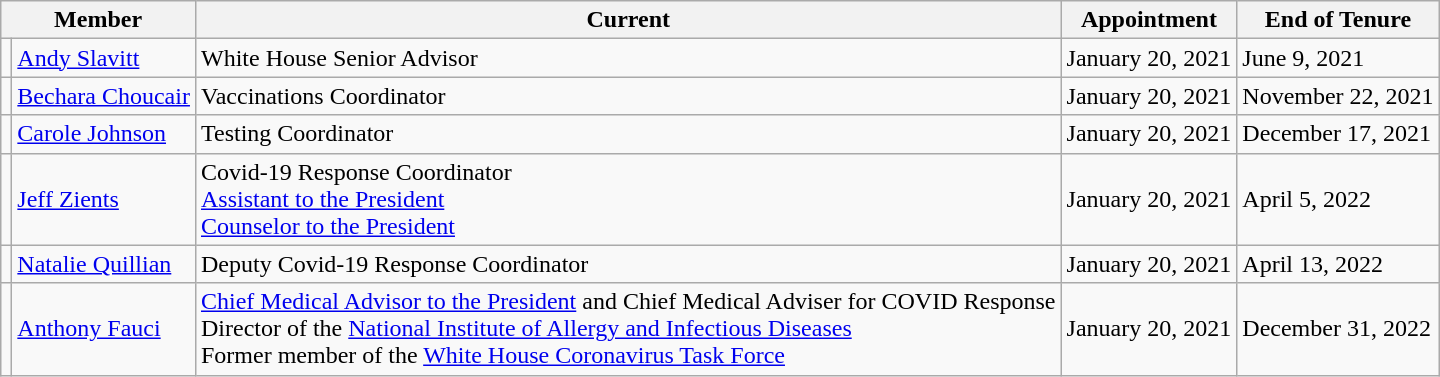<table class="wikitable">
<tr>
<th colspan="2">Member</th>
<th>Current</th>
<th>Appointment</th>
<th>End of Tenure</th>
</tr>
<tr>
<td></td>
<td><a href='#'>Andy Slavitt</a></td>
<td>White House Senior Advisor</td>
<td>January 20, 2021</td>
<td>June 9, 2021</td>
</tr>
<tr>
<td></td>
<td><a href='#'>Bechara Choucair</a></td>
<td>Vaccinations Coordinator</td>
<td>January 20, 2021</td>
<td>November 22, 2021</td>
</tr>
<tr>
<td></td>
<td><a href='#'>Carole Johnson</a></td>
<td>Testing Coordinator</td>
<td>January 20, 2021</td>
<td>December 17, 2021</td>
</tr>
<tr>
<td></td>
<td><a href='#'>Jeff Zients</a></td>
<td>Covid-19 Response Coordinator<br><a href='#'>Assistant to the President</a><br><a href='#'>Counselor to the President</a></td>
<td>January 20, 2021</td>
<td>April 5, 2022</td>
</tr>
<tr>
<td></td>
<td><a href='#'>Natalie Quillian</a></td>
<td>Deputy Covid-19 Response Coordinator</td>
<td>January 20, 2021</td>
<td>April 13, 2022</td>
</tr>
<tr>
<td></td>
<td><a href='#'>Anthony Fauci</a></td>
<td><a href='#'>Chief Medical Advisor to the President</a> and Chief Medical Adviser for COVID Response<br>Director of the <a href='#'>National Institute of Allergy and Infectious Diseases</a><br>Former member of the <a href='#'>White House Coronavirus Task Force</a></td>
<td>January 20, 2021</td>
<td>December 31, 2022</td>
</tr>
</table>
